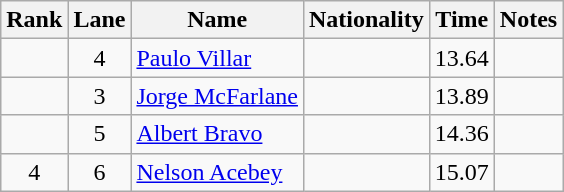<table class="wikitable sortable" style="text-align:center">
<tr>
<th>Rank</th>
<th>Lane</th>
<th>Name</th>
<th>Nationality</th>
<th>Time</th>
<th>Notes</th>
</tr>
<tr>
<td></td>
<td>4</td>
<td align=left><a href='#'>Paulo Villar</a></td>
<td align=left></td>
<td>13.64</td>
<td></td>
</tr>
<tr>
<td></td>
<td>3</td>
<td align=left><a href='#'>Jorge McFarlane</a></td>
<td align=left></td>
<td>13.89</td>
<td></td>
</tr>
<tr>
<td></td>
<td>5</td>
<td align=left><a href='#'>Albert Bravo</a></td>
<td align=left></td>
<td>14.36</td>
<td></td>
</tr>
<tr>
<td>4</td>
<td>6</td>
<td align=left><a href='#'>Nelson Acebey</a></td>
<td align=left></td>
<td>15.07</td>
<td></td>
</tr>
</table>
